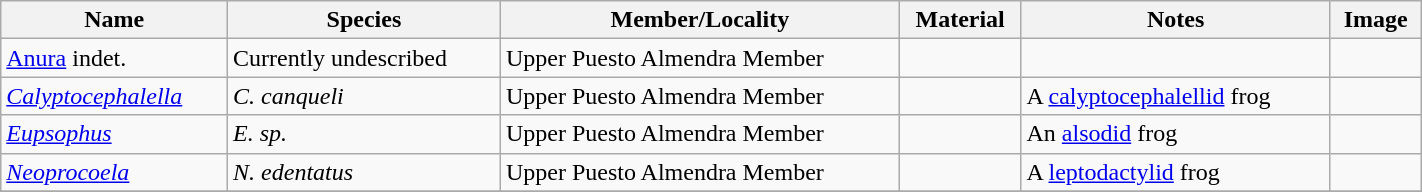<table class="wikitable" align="center" width="75%">
<tr>
<th>Name</th>
<th>Species</th>
<th>Member/Locality</th>
<th>Material</th>
<th>Notes</th>
<th>Image</th>
</tr>
<tr>
<td><a href='#'>Anura</a> indet.</td>
<td>Currently undescribed</td>
<td>Upper Puesto Almendra Member</td>
<td></td>
<td></td>
<td></td>
</tr>
<tr>
<td><em><a href='#'>Calyptocephalella</a></em></td>
<td><em>C. canqueli</em></td>
<td>Upper Puesto Almendra Member</td>
<td></td>
<td>A <a href='#'>calyptocephalellid</a> frog</td>
<td></td>
</tr>
<tr>
<td><em><a href='#'>Eupsophus</a></em></td>
<td><em>E. sp.</em></td>
<td>Upper Puesto Almendra Member</td>
<td></td>
<td>An <a href='#'>alsodid</a> frog</td>
<td></td>
</tr>
<tr>
<td><em><a href='#'>Neoprocoela</a></em></td>
<td><em>N. edentatus</em></td>
<td>Upper Puesto Almendra Member</td>
<td></td>
<td>A <a href='#'>leptodactylid</a> frog</td>
<td></td>
</tr>
<tr>
</tr>
</table>
